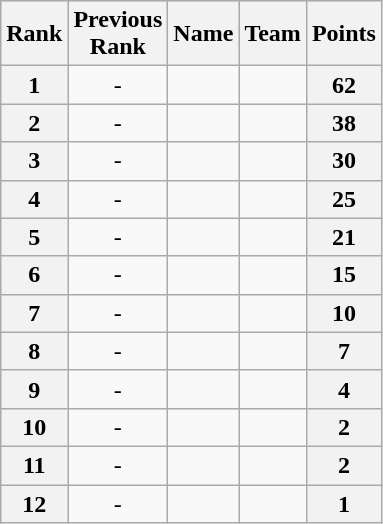<table class="wikitable">
<tr style="background:#ccccff;">
<th>Rank</th>
<th>Previous<br>Rank</th>
<th>Name</th>
<th>Team</th>
<th>Points</th>
</tr>
<tr>
<th>1</th>
<td align="center">-</td>
<td></td>
<td></td>
<th>62</th>
</tr>
<tr>
<th>2</th>
<td align="center">-</td>
<td></td>
<td></td>
<th>38</th>
</tr>
<tr>
<th>3</th>
<td align="center">-</td>
<td></td>
<td></td>
<th>30</th>
</tr>
<tr>
<th>4</th>
<td align="center">-</td>
<td></td>
<td></td>
<th>25</th>
</tr>
<tr>
<th>5</th>
<td align="center">-</td>
<td></td>
<td></td>
<th>21</th>
</tr>
<tr>
<th>6</th>
<td align="center">-</td>
<td></td>
<td></td>
<th>15</th>
</tr>
<tr>
<th>7</th>
<td align="center">-</td>
<td></td>
<td></td>
<th>10</th>
</tr>
<tr>
<th>8</th>
<td align="center">-</td>
<td></td>
<td></td>
<th>7</th>
</tr>
<tr>
<th>9</th>
<td align="center">-</td>
<td></td>
<td></td>
<th>4</th>
</tr>
<tr>
<th>10</th>
<td align="center">-</td>
<td></td>
<td></td>
<th>2</th>
</tr>
<tr>
<th>11</th>
<td align="center">-</td>
<td></td>
<td></td>
<th>2</th>
</tr>
<tr>
<th>12</th>
<td align="center">-</td>
<td></td>
<td></td>
<th>1</th>
</tr>
</table>
